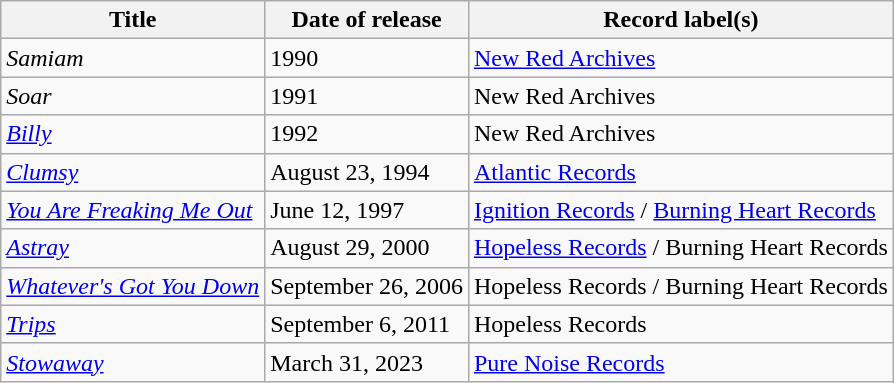<table class="wikitable">
<tr>
<th>Title</th>
<th>Date of release</th>
<th>Record label(s)</th>
</tr>
<tr>
<td><em>Samiam</em></td>
<td>1990</td>
<td><a href='#'>New Red Archives</a></td>
</tr>
<tr>
<td><em>Soar</em></td>
<td>1991</td>
<td>New Red Archives</td>
</tr>
<tr>
<td><em><a href='#'>Billy</a></em></td>
<td>1992</td>
<td>New Red Archives</td>
</tr>
<tr>
<td><em><a href='#'>Clumsy</a></em></td>
<td>August 23, 1994</td>
<td><a href='#'>Atlantic Records</a></td>
</tr>
<tr>
<td><em><a href='#'>You Are Freaking Me Out</a></em></td>
<td>June 12, 1997</td>
<td><a href='#'>Ignition Records</a> / <a href='#'>Burning Heart Records</a></td>
</tr>
<tr>
<td><em><a href='#'>Astray</a></em></td>
<td>August 29, 2000</td>
<td><a href='#'>Hopeless Records</a> / Burning Heart Records</td>
</tr>
<tr>
<td><em><a href='#'>Whatever's Got You Down</a></em></td>
<td>September 26, 2006</td>
<td>Hopeless Records / Burning Heart Records</td>
</tr>
<tr>
<td><em><a href='#'>Trips</a></em></td>
<td>September 6, 2011</td>
<td>Hopeless Records</td>
</tr>
<tr>
<td><em><a href='#'>Stowaway</a></em></td>
<td>March 31, 2023</td>
<td><a href='#'>Pure Noise Records</a></td>
</tr>
</table>
